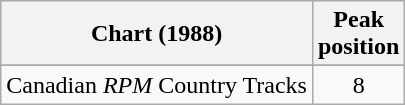<table class="wikitable sortable">
<tr>
<th align="left">Chart (1988)</th>
<th align="center">Peak<br>position</th>
</tr>
<tr>
</tr>
<tr>
<td align="left">Canadian <em>RPM</em> Country Tracks</td>
<td align="center">8</td>
</tr>
</table>
